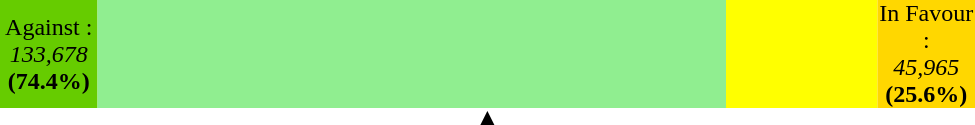<table width=650 cellspacing=0 cellpadding=0 style="text-align: center;">
<tr>
<td width=10% style="background-color: #66CC00;">Against :<br> <em>133,678</em> <strong>(74.4%)</strong></td>
<td width=64.4% style="background-color: lightgreen;"></td>
<td width=15.6% style="background-color: Yellow;"></td>
<td width=10% style="background-color: #FFD700;">In Favour :<br> <em>45,965</em> <strong>(25.6%)</strong></td>
</tr>
<tr>
<td colspan=4 style="text-align: Centre; line-height: 74.4%;"><strong>▲</strong></td>
</tr>
</table>
